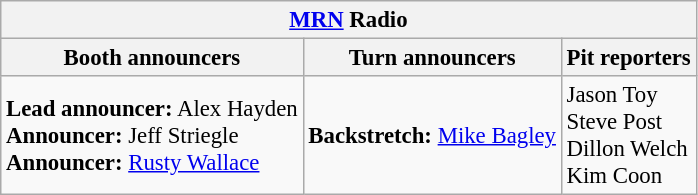<table class="wikitable" style="font-size: 95%">
<tr>
<th colspan="3"><a href='#'>MRN</a> Radio</th>
</tr>
<tr>
<th>Booth announcers</th>
<th>Turn announcers</th>
<th>Pit reporters</th>
</tr>
<tr>
<td><strong>Lead announcer:</strong> Alex Hayden<br><strong>Announcer:</strong> Jeff Striegle<br><strong>Announcer:</strong> <a href='#'>Rusty Wallace</a></td>
<td><strong>Backstretch:</strong> <a href='#'>Mike Bagley</a></td>
<td>Jason Toy<br>Steve Post<br>Dillon Welch<br>Kim Coon</td>
</tr>
</table>
